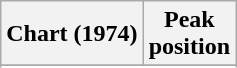<table class="wikitable sortable plainrowheaders" style="text-align:center">
<tr>
<th scope="col">Chart (1974)</th>
<th scope="col">Peak<br> position</th>
</tr>
<tr>
</tr>
<tr>
</tr>
</table>
